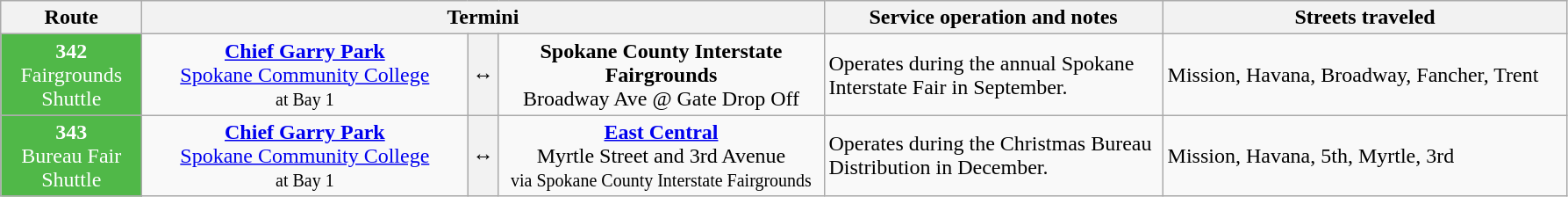<table class=wikitable style="font-size: 100%;" text-valign="center"|>
<tr>
<th width="100px">Route</th>
<th colspan=3>Termini</th>
<th width="250px">Service operation and notes</th>
<th width="300px">Streets traveled</th>
</tr>
<tr>
<td style="background:#50b848; color:white" align="center" valign=center><div><strong>342</strong><br>Fairgrounds Shuttle</div></td>
<td ! width="240px" align="center"><strong><a href='#'>Chief Garry Park</a></strong><br><a href='#'>Spokane Community College</a><br><small>at Bay 1</small></td>
<th><span>↔</span></th>
<td ! width="240px" align="center"><strong>Spokane County Interstate Fairgrounds</strong><br>Broadway Ave @ Gate Drop Off</td>
<td>Operates during the annual Spokane Interstate Fair in September.</td>
<td>Mission, Havana, Broadway, Fancher, Trent</td>
</tr>
<tr>
<td style="background:#50b848; color:white" align="center" valign=center><div><strong>343</strong><br>Bureau Fair Shuttle</div></td>
<td ! width="240px" align="center"><strong><a href='#'>Chief Garry Park</a><br></strong><a href='#'>Spokane Community College</a><br><small>at Bay 1</small></td>
<th><span>↔</span></th>
<td ! width="240px" align="center"><strong><a href='#'>East Central</a></strong><br>Myrtle Street and 3rd Avenue<br><small>via Spokane County Interstate Fairgrounds</small></td>
<td>Operates during the Christmas Bureau Distribution in December.</td>
<td>Mission, Havana, 5th, Myrtle, 3rd</td>
</tr>
</table>
